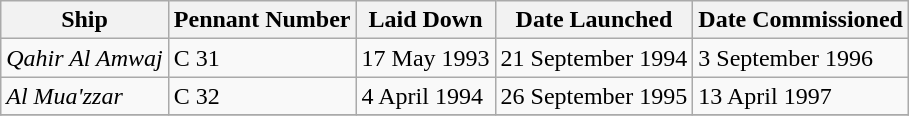<table class="wikitable">
<tr>
<th>Ship</th>
<th>Pennant Number</th>
<th>Laid Down</th>
<th>Date Launched</th>
<th>Date Commissioned</th>
</tr>
<tr>
<td><em>Qahir Al Amwaj</em></td>
<td>C 31</td>
<td>17 May 1993</td>
<td>21 September 1994</td>
<td>3 September 1996</td>
</tr>
<tr>
<td><em>Al Mua'zzar</em></td>
<td>C 32</td>
<td>4 April 1994</td>
<td>26 September 1995</td>
<td>13 April 1997</td>
</tr>
<tr>
</tr>
</table>
